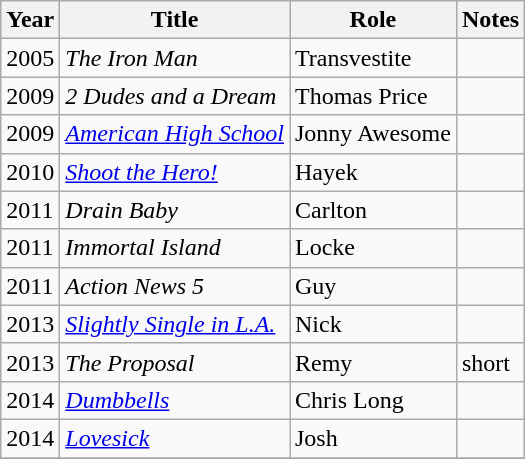<table class="wikitable sortable">
<tr>
<th>Year</th>
<th>Title</th>
<th>Role</th>
<th class="unsortable">Notes</th>
</tr>
<tr>
<td>2005</td>
<td><em>The Iron Man</em></td>
<td>Transvestite</td>
<td></td>
</tr>
<tr>
<td>2009</td>
<td><em>2 Dudes and a Dream</em></td>
<td>Thomas Price</td>
<td></td>
</tr>
<tr>
<td>2009</td>
<td><em><a href='#'>American High School</a></em></td>
<td>Jonny Awesome</td>
<td></td>
</tr>
<tr>
<td>2010</td>
<td><em><a href='#'>Shoot the Hero!</a></em></td>
<td>Hayek</td>
<td></td>
</tr>
<tr>
<td>2011</td>
<td><em>Drain Baby</em></td>
<td>Carlton</td>
<td></td>
</tr>
<tr>
<td>2011</td>
<td><em>Immortal Island</em></td>
<td>Locke</td>
<td></td>
</tr>
<tr>
<td>2011</td>
<td><em>Action News 5</em></td>
<td>Guy</td>
<td></td>
</tr>
<tr>
<td>2013</td>
<td><em><a href='#'>Slightly Single in L.A.</a></em></td>
<td>Nick</td>
<td></td>
</tr>
<tr>
<td>2013</td>
<td><em>The Proposal</em></td>
<td>Remy</td>
<td>short</td>
</tr>
<tr>
<td>2014</td>
<td><em><a href='#'>Dumbbells</a></em></td>
<td>Chris Long</td>
<td></td>
</tr>
<tr>
<td>2014</td>
<td><em><a href='#'>Lovesick</a></em></td>
<td>Josh</td>
<td></td>
</tr>
<tr>
</tr>
</table>
